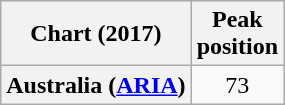<table class="wikitable plainrowheaders" style="text-align:center">
<tr>
<th>Chart (2017)</th>
<th>Peak<br> position</th>
</tr>
<tr>
<th scope="row">Australia (<a href='#'>ARIA</a>)</th>
<td>73</td>
</tr>
</table>
